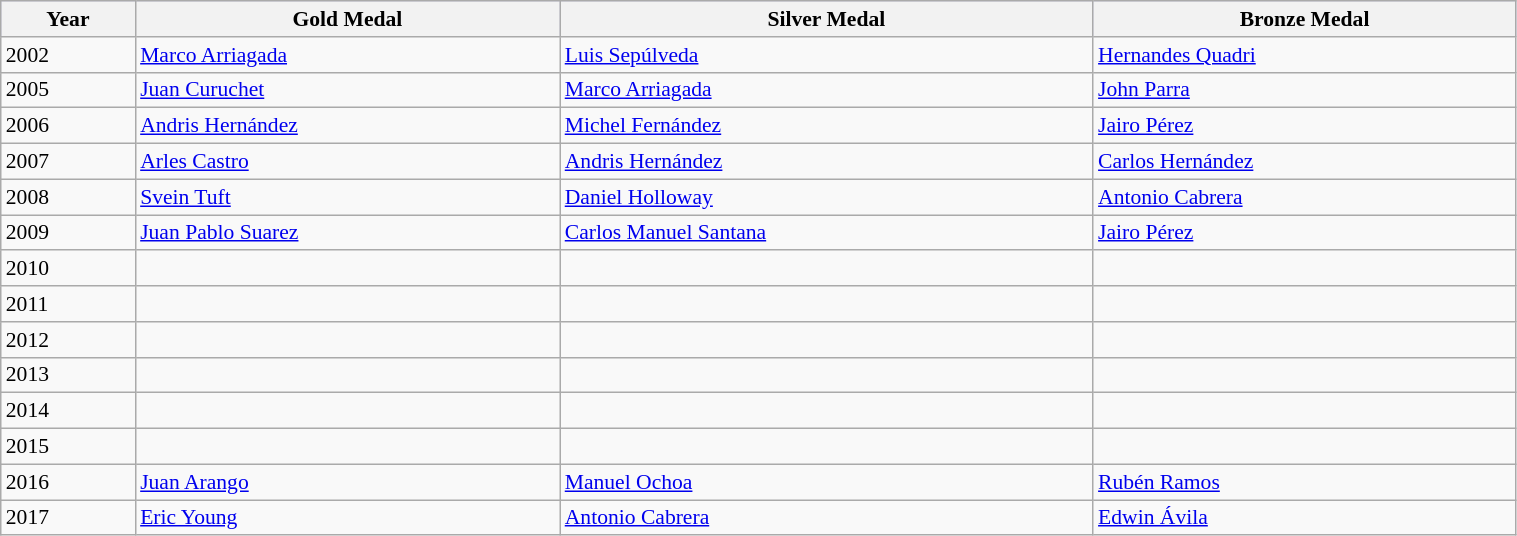<table class="wikitable"  style="font-size:90%; width:80%;">
<tr style="background:#ccf;">
<th>Year</th>
<th> <strong>Gold Medal</strong></th>
<th> <strong>Silver Medal</strong></th>
<th> <strong>Bronze Medal</strong></th>
</tr>
<tr>
<td>2002</td>
<td> <a href='#'>Marco Arriagada</a></td>
<td> <a href='#'>Luis Sepúlveda</a></td>
<td> <a href='#'>Hernandes Quadri</a></td>
</tr>
<tr>
<td>2005</td>
<td> <a href='#'>Juan Curuchet</a></td>
<td> <a href='#'>Marco Arriagada</a></td>
<td> <a href='#'>John Parra</a></td>
</tr>
<tr>
<td>2006</td>
<td> <a href='#'>Andris Hernández</a></td>
<td> <a href='#'>Michel Fernández</a></td>
<td> <a href='#'>Jairo Pérez</a></td>
</tr>
<tr>
<td>2007</td>
<td> <a href='#'>Arles Castro</a></td>
<td> <a href='#'>Andris Hernández</a></td>
<td> <a href='#'>Carlos Hernández</a></td>
</tr>
<tr>
<td>2008</td>
<td> <a href='#'>Svein Tuft</a></td>
<td> <a href='#'>Daniel Holloway</a></td>
<td> <a href='#'>Antonio Cabrera</a></td>
</tr>
<tr>
<td>2009</td>
<td> <a href='#'>Juan Pablo Suarez</a></td>
<td> <a href='#'>Carlos Manuel Santana</a></td>
<td> <a href='#'>Jairo Pérez</a></td>
</tr>
<tr>
<td>2010</td>
<td></td>
<td></td>
<td></td>
</tr>
<tr>
<td>2011</td>
<td></td>
<td></td>
<td></td>
</tr>
<tr>
<td>2012</td>
<td></td>
<td></td>
<td></td>
</tr>
<tr>
<td>2013</td>
<td></td>
<td></td>
<td></td>
</tr>
<tr>
<td>2014</td>
<td></td>
<td></td>
<td></td>
</tr>
<tr>
<td>2015</td>
<td></td>
<td></td>
<td></td>
</tr>
<tr>
<td>2016</td>
<td> <a href='#'>Juan Arango</a></td>
<td> <a href='#'>Manuel Ochoa</a></td>
<td> <a href='#'>Rubén Ramos</a></td>
</tr>
<tr>
<td>2017</td>
<td> <a href='#'>Eric Young</a></td>
<td> <a href='#'>Antonio Cabrera</a></td>
<td> <a href='#'>Edwin Ávila</a></td>
</tr>
</table>
